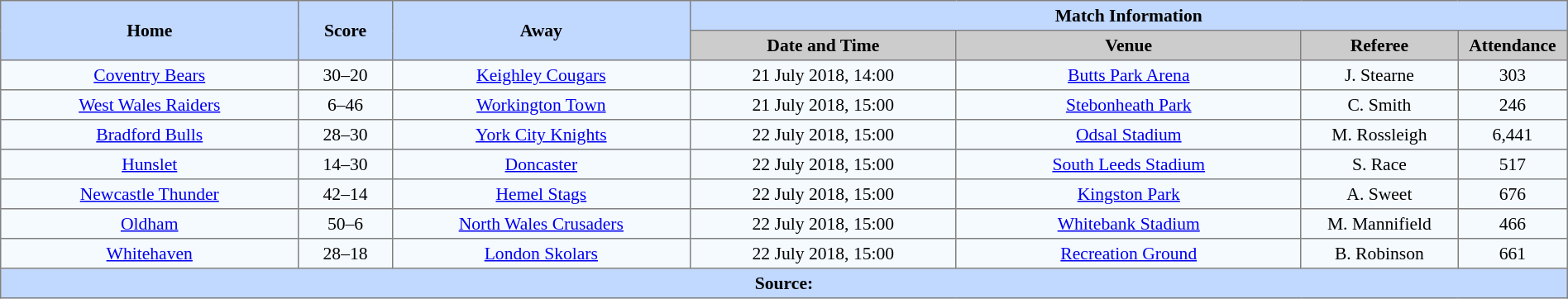<table border=1 style="border-collapse:collapse; font-size:90%; text-align:center;" cellpadding=3 cellspacing=0 width=100%>
<tr bgcolor=#C1D8FF>
<th rowspan=2 width=19%>Home</th>
<th rowspan=2 width=6%>Score</th>
<th rowspan=2 width=19%>Away</th>
<th colspan=4>Match Information</th>
</tr>
<tr bgcolor=#CCCCCC>
<th width=17%>Date and Time</th>
<th width=22%>Venue</th>
<th width=10%>Referee</th>
<th width=7%>Attendance</th>
</tr>
<tr bgcolor=#F5FAFF>
<td> <a href='#'>Coventry Bears</a></td>
<td>30–20</td>
<td> <a href='#'>Keighley Cougars</a></td>
<td>21 July 2018, 14:00</td>
<td><a href='#'>Butts Park Arena</a></td>
<td>J. Stearne</td>
<td>303</td>
</tr>
<tr bgcolor=#F5FAFF>
<td> <a href='#'>West Wales Raiders</a></td>
<td>6–46</td>
<td> <a href='#'>Workington Town</a></td>
<td>21 July 2018, 15:00</td>
<td><a href='#'>Stebonheath Park</a></td>
<td>C. Smith</td>
<td>246</td>
</tr>
<tr bgcolor=#F5FAFF>
<td> <a href='#'>Bradford Bulls</a></td>
<td>28–30</td>
<td> <a href='#'>York City Knights</a></td>
<td>22 July 2018, 15:00</td>
<td><a href='#'>Odsal Stadium</a></td>
<td>M. Rossleigh</td>
<td>6,441</td>
</tr>
<tr bgcolor=#F5FAFF>
<td> <a href='#'>Hunslet</a></td>
<td>14–30</td>
<td> <a href='#'>Doncaster</a></td>
<td>22 July 2018, 15:00</td>
<td><a href='#'>South Leeds Stadium</a></td>
<td>S. Race</td>
<td>517</td>
</tr>
<tr bgcolor=#F5FAFF>
<td> <a href='#'>Newcastle Thunder</a></td>
<td>42–14</td>
<td> <a href='#'>Hemel Stags</a></td>
<td>22 July 2018, 15:00</td>
<td><a href='#'>Kingston Park</a></td>
<td>A. Sweet</td>
<td>676</td>
</tr>
<tr bgcolor=#F5FAFF>
<td> <a href='#'>Oldham</a></td>
<td>50–6</td>
<td> <a href='#'>North Wales Crusaders</a></td>
<td>22 July 2018, 15:00</td>
<td><a href='#'>Whitebank Stadium</a></td>
<td>M. Mannifield</td>
<td>466</td>
</tr>
<tr bgcolor=#F5FAFF>
<td> <a href='#'>Whitehaven</a></td>
<td>28–18</td>
<td> <a href='#'>London Skolars</a></td>
<td>22 July 2018, 15:00</td>
<td><a href='#'>Recreation Ground</a></td>
<td>B. Robinson</td>
<td>661</td>
</tr>
<tr bgcolor=#C1D8FF>
<th colspan=7>Source:</th>
</tr>
</table>
